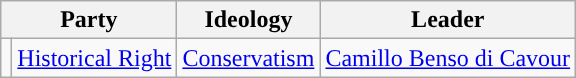<table class=wikitable style="font-size:100%">
<tr>
<th colspan=2>Party</th>
<th>Ideology</th>
<th>Leader</th>
</tr>
<tr>
<td style="color:inherit;background:"></td>
<td><a href='#'>Historical Right</a></td>
<td><a href='#'>Conservatism</a></td>
<td><a href='#'>Camillo Benso di Cavour</a></td>
</tr>
</table>
